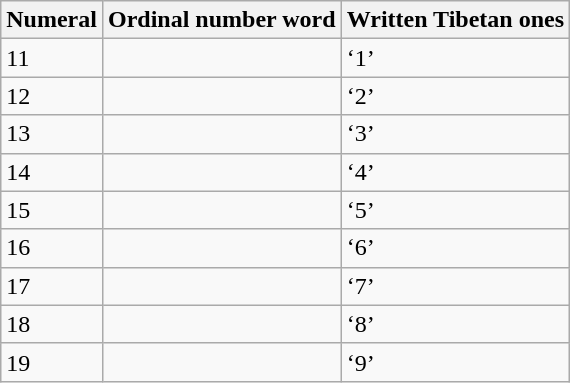<table class="wikitable">
<tr>
<th>Numeral</th>
<th>Ordinal number word</th>
<th>Written Tibetan ones</th>
</tr>
<tr>
<td>11</td>
<td></td>
<td> ‘1’</td>
</tr>
<tr>
<td>12</td>
<td></td>
<td> ‘2’</td>
</tr>
<tr>
<td>13</td>
<td></td>
<td> ‘3’</td>
</tr>
<tr>
<td>14</td>
<td></td>
<td> ‘4’</td>
</tr>
<tr>
<td>15</td>
<td></td>
<td> ‘5’</td>
</tr>
<tr>
<td>16</td>
<td></td>
<td> ‘6’</td>
</tr>
<tr>
<td>17</td>
<td></td>
<td> ‘7’</td>
</tr>
<tr>
<td>18</td>
<td></td>
<td> ‘8’</td>
</tr>
<tr>
<td>19</td>
<td></td>
<td> ‘9’</td>
</tr>
</table>
